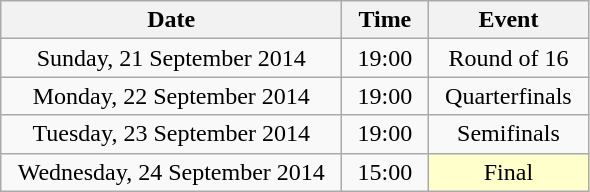<table class = "wikitable" style="text-align:center;">
<tr>
<th width=220>Date</th>
<th width=50>Time</th>
<th width=100>Event</th>
</tr>
<tr>
<td>Sunday, 21 September 2014</td>
<td>19:00</td>
<td>Round of 16</td>
</tr>
<tr>
<td>Monday, 22 September 2014</td>
<td>19:00</td>
<td>Quarterfinals</td>
</tr>
<tr>
<td>Tuesday, 23 September 2014</td>
<td>19:00</td>
<td>Semifinals</td>
</tr>
<tr>
<td>Wednesday, 24 September 2014</td>
<td>15:00</td>
<td bgcolor=ffffcc>Final</td>
</tr>
</table>
